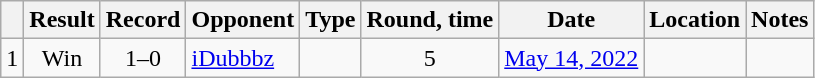<table class="wikitable" style="text-align:center">
<tr>
<th></th>
<th>Result</th>
<th>Record</th>
<th>Opponent</th>
<th>Type</th>
<th>Round, time</th>
<th>Date</th>
<th>Location</th>
<th>Notes</th>
</tr>
<tr>
<td>1</td>
<td>Win</td>
<td>1–0</td>
<td style="text-align:left;"><a href='#'>iDubbbz</a></td>
<td></td>
<td>5</td>
<td><a href='#'>May 14, 2022</a></td>
<td style="text-align: left;"></td>
<td></td>
</tr>
</table>
